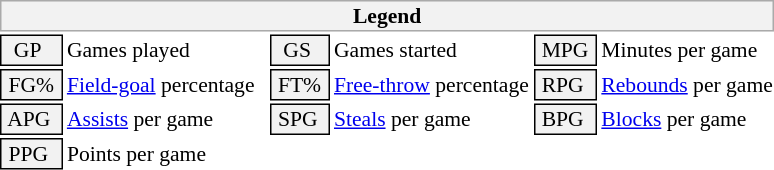<table class="toccolours" style="font-size: 90%; white-space: nowrap;">
<tr>
<th colspan="6" style="background-color: #F2F2F2; border: 1px solid #AAAAAA;">Legend</th>
</tr>
<tr>
<td style="background-color: #F2F2F2; border: 1px solid black;">  GP</td>
<td>Games played</td>
<td style="background-color: #F2F2F2; border: 1px solid black;">  GS</td>
<td>Games started</td>
<td style="background-color: #F2F2F2; border: 1px solid black"> MPG </td>
<td>Minutes per game</td>
</tr>
<tr>
<td style="background-color: #F2F2F2; border: 1px solid black;"> FG% </td>
<td style="padding-right: 8px"><a href='#'>Field-goal</a> percentage</td>
<td style="background-color: #F2F2F2; border: 1px solid black"> FT% </td>
<td><a href='#'>Free-throw</a> percentage</td>
<td style="background-color: #F2F2F2; border: 1px solid black;"> RPG </td>
<td><a href='#'>Rebounds</a> per game</td>
</tr>
<tr>
<td style="background-color: #F2F2F2; border: 1px solid black"> APG </td>
<td><a href='#'>Assists</a> per game</td>
<td style="background-color: #F2F2F2; border: 1px solid black"> SPG </td>
<td><a href='#'>Steals</a> per game</td>
<td style="background-color: #F2F2F2; border: 1px solid black;"> BPG </td>
<td><a href='#'>Blocks</a> per game</td>
</tr>
<tr>
<td style="background-color: #F2F2F2; border: 1px solid black"> PPG </td>
<td>Points per game</td>
</tr>
</table>
